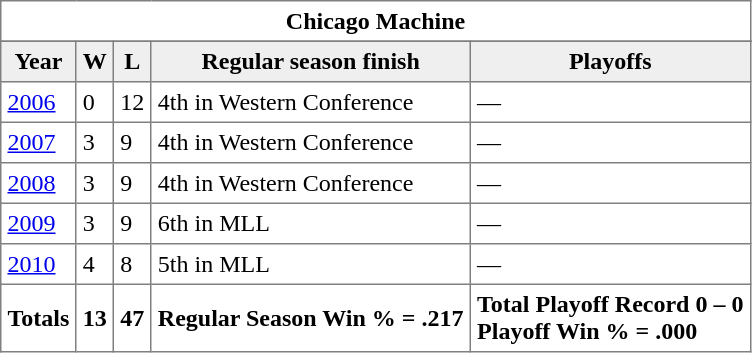<table class="toccolours" border="1" cellpadding="4" cellspacing="2" style="border-collapse: collapse;">
<tr>
<td colspan="5" align="center"><strong>Chicago Machine</strong></td>
</tr>
<tr>
</tr>
<tr bgcolor="#efefef">
<th>Year</th>
<th>W</th>
<th>L</th>
<th>Regular season finish</th>
<th>Playoffs</th>
</tr>
<tr>
<td><a href='#'>2006</a></td>
<td>0</td>
<td>12</td>
<td>4th in Western Conference</td>
<td>—</td>
</tr>
<tr>
<td><a href='#'>2007</a></td>
<td>3</td>
<td>9</td>
<td>4th in Western Conference</td>
<td>—</td>
</tr>
<tr>
<td><a href='#'>2008</a></td>
<td>3</td>
<td>9</td>
<td>4th in Western Conference</td>
<td>—</td>
</tr>
<tr>
<td><a href='#'>2009</a></td>
<td>3</td>
<td>9</td>
<td>6th in MLL</td>
<td>—</td>
</tr>
<tr>
<td><a href='#'>2010</a></td>
<td>4</td>
<td>8</td>
<td>5th in MLL</td>
<td>—</td>
</tr>
<tr>
<td><strong>Totals</strong></td>
<td><strong>13</strong></td>
<td><strong>47</strong></td>
<td><strong>Regular Season Win % = .217</strong></td>
<td><strong>Total Playoff Record 0 – 0</strong> <br> <strong>Playoff Win % = .000</strong></td>
</tr>
</table>
